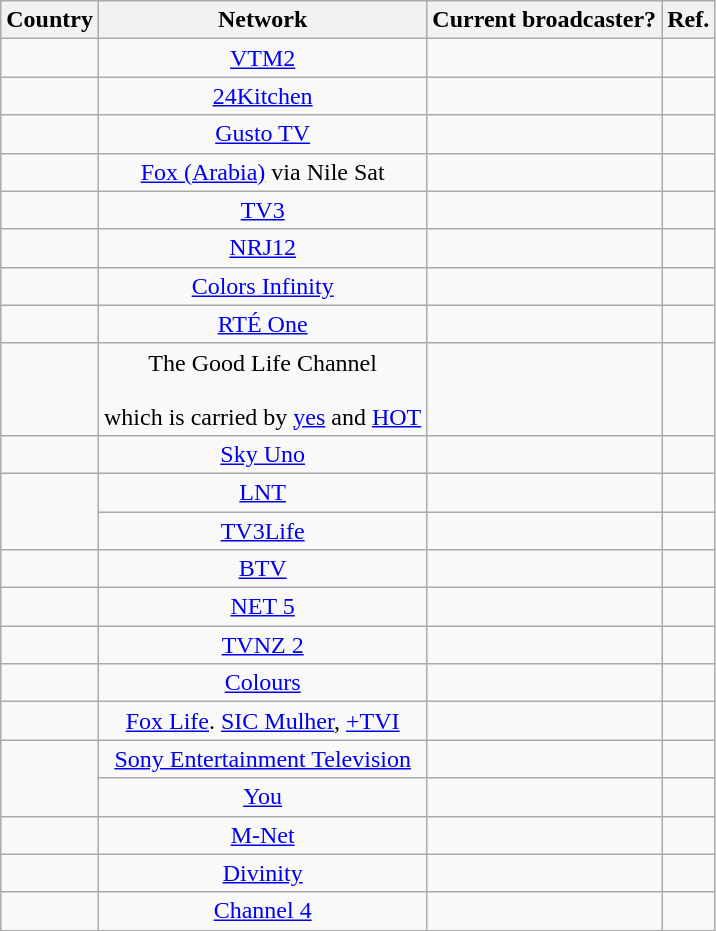<table class="wikitable plainrowheaders" style="text-align:center;">
<tr>
<th scope="col">Country</th>
<th scope="col">Network</th>
<th scope="col">Current broadcaster?</th>
<th scope="col">Ref.</th>
</tr>
<tr>
<td scope="row"></td>
<td><a href='#'>VTM2</a></td>
<td></td>
<td></td>
</tr>
<tr>
<td scope="row"></td>
<td><a href='#'>24Kitchen</a></td>
<td></td>
<td></td>
</tr>
<tr>
<td scope="row"></td>
<td><a href='#'>Gusto TV</a></td>
<td></td>
<td></td>
</tr>
<tr>
<td scope="row"></td>
<td><a href='#'>Fox (Arabia)</a> via Nile Sat</td>
<td></td>
<td></td>
</tr>
<tr>
<td scope="row"></td>
<td><a href='#'>TV3</a></td>
<td></td>
<td></td>
</tr>
<tr>
<td scope="row"></td>
<td><a href='#'>NRJ12</a></td>
<td></td>
<td></td>
</tr>
<tr>
<td scope="row"></td>
<td><a href='#'>Colors Infinity</a></td>
<td></td>
<td></td>
</tr>
<tr>
<td scope="row"></td>
<td><a href='#'>RTÉ One</a></td>
<td></td>
<td></td>
</tr>
<tr>
<td scope="row"></td>
<td>The Good Life Channel<br><br>which is carried by <a href='#'>yes</a> and <a href='#'>HOT</a></td>
<td></td>
<td></td>
</tr>
<tr>
<td scope="row"></td>
<td><a href='#'>Sky Uno</a></td>
<td></td>
<td></td>
</tr>
<tr>
<td rowspan=2></td>
<td><a href='#'>LNT</a></td>
<td></td>
<td></td>
</tr>
<tr>
<td><a href='#'>TV3Life</a></td>
<td></td>
<td></td>
</tr>
<tr>
<td scope="row"></td>
<td><a href='#'>BTV</a></td>
<td></td>
<td></td>
</tr>
<tr>
<td scope="row"></td>
<td><a href='#'>NET 5</a></td>
<td></td>
<td></td>
</tr>
<tr>
<td scope="row"></td>
<td><a href='#'>TVNZ 2</a></td>
<td></td>
<td></td>
</tr>
<tr>
<td scope="row"></td>
<td><a href='#'>Colours</a></td>
<td></td>
<td></td>
</tr>
<tr>
<td scope="row"></td>
<td><a href='#'>Fox Life</a>. <a href='#'>SIC Mulher</a>, <a href='#'>+TVI</a></td>
<td></td>
<td></td>
</tr>
<tr>
<td rowspan=2></td>
<td><a href='#'>Sony Entertainment Television</a></td>
<td></td>
<td></td>
</tr>
<tr>
<td><a href='#'>You</a></td>
<td></td>
<td></td>
</tr>
<tr>
<td scope="row"></td>
<td><a href='#'>M-Net</a></td>
<td></td>
<td></td>
</tr>
<tr>
<td scope="row"></td>
<td><a href='#'>Divinity</a> </td>
<td></td>
<td></td>
</tr>
<tr>
<td scope="row"></td>
<td><a href='#'>Channel 4</a></td>
<td></td>
<td></td>
</tr>
</table>
